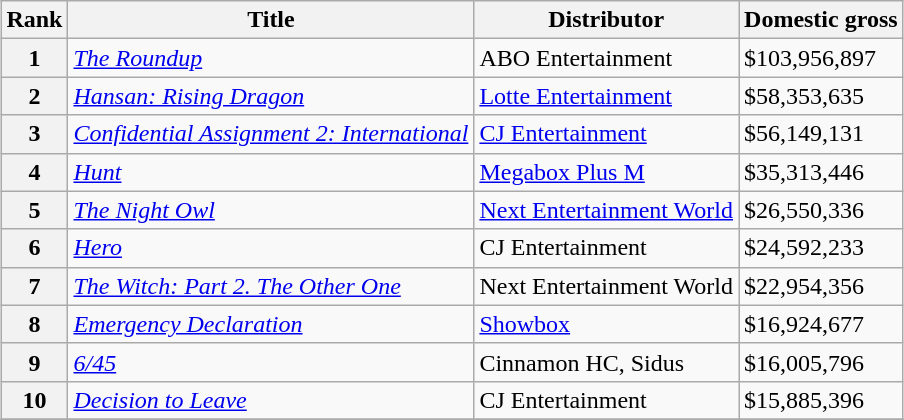<table class="wikitable sortable" style="margin:auto; margin:auto;">
<tr>
<th>Rank</th>
<th>Title</th>
<th>Distributor</th>
<th>Domestic gross</th>
</tr>
<tr>
<th style="text-align:center;">1</th>
<td><em><a href='#'>The Roundup</a></em></td>
<td>ABO Entertainment</td>
<td>$103,956,897</td>
</tr>
<tr>
<th style="text-align:center;">2</th>
<td><em><a href='#'>Hansan: Rising Dragon</a></em></td>
<td><a href='#'>Lotte Entertainment</a></td>
<td>$58,353,635</td>
</tr>
<tr>
<th style="text-align:center;">3</th>
<td><em><a href='#'>Confidential Assignment 2: International</a></em></td>
<td><a href='#'>CJ Entertainment</a></td>
<td>$56,149,131</td>
</tr>
<tr>
<th style="text-align:center;">4</th>
<td><em><a href='#'>Hunt</a></em></td>
<td><a href='#'>Megabox Plus M</a></td>
<td>$35,313,446</td>
</tr>
<tr>
<th style="text-align:center;">5</th>
<td><em><a href='#'>The Night Owl</a></em></td>
<td><a href='#'>Next Entertainment World</a></td>
<td>$26,550,336</td>
</tr>
<tr>
<th style="text-align:center;">6</th>
<td><em><a href='#'>Hero</a></em></td>
<td>CJ Entertainment</td>
<td>$24,592,233</td>
</tr>
<tr>
<th style="text-align:center;">7</th>
<td><em><a href='#'>The Witch: Part 2. The Other One</a></em></td>
<td>Next Entertainment World</td>
<td>$22,954,356</td>
</tr>
<tr>
<th style="text-align:center;">8</th>
<td><em><a href='#'>Emergency Declaration</a></em></td>
<td><a href='#'>Showbox</a></td>
<td>$16,924,677</td>
</tr>
<tr>
<th style="text-align:center;">9</th>
<td><em><a href='#'>6/45</a></em></td>
<td>Cinnamon HC, Sidus</td>
<td>$16,005,796</td>
</tr>
<tr>
<th style="text-align:center;">10</th>
<td><em><a href='#'>Decision to Leave</a></em></td>
<td>CJ Entertainment</td>
<td>$15,885,396</td>
</tr>
<tr>
</tr>
</table>
